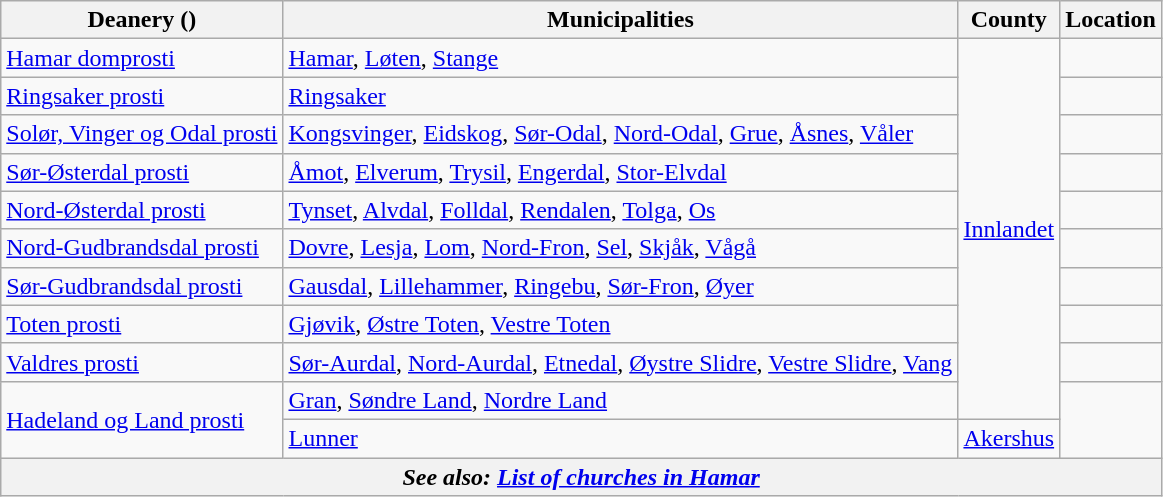<table class="wikitable">
<tr>
<th>Deanery ()</th>
<th>Municipalities</th>
<th>County</th>
<th>Location</th>
</tr>
<tr>
<td><a href='#'>Hamar domprosti</a></td>
<td><a href='#'>Hamar</a>, <a href='#'>Løten</a>, <a href='#'>Stange</a></td>
<td rowspan="10"><a href='#'>Innlandet</a></td>
<td></td>
</tr>
<tr>
<td><a href='#'>Ringsaker prosti</a></td>
<td><a href='#'>Ringsaker</a></td>
<td></td>
</tr>
<tr>
<td><a href='#'>Solør, Vinger og Odal prosti</a></td>
<td><a href='#'>Kongsvinger</a>, <a href='#'>Eidskog</a>, <a href='#'>Sør-Odal</a>, <a href='#'>Nord-Odal</a>, <a href='#'>Grue</a>, <a href='#'>Åsnes</a>, <a href='#'>Våler</a></td>
<td></td>
</tr>
<tr>
<td><a href='#'>Sør-Østerdal prosti</a></td>
<td><a href='#'>Åmot</a>, <a href='#'>Elverum</a>, <a href='#'>Trysil</a>, <a href='#'>Engerdal</a>, <a href='#'>Stor-Elvdal</a></td>
<td></td>
</tr>
<tr>
<td><a href='#'>Nord-Østerdal prosti</a></td>
<td><a href='#'>Tynset</a>, <a href='#'>Alvdal</a>, <a href='#'>Folldal</a>, <a href='#'>Rendalen</a>, <a href='#'>Tolga</a>, <a href='#'>Os</a></td>
<td></td>
</tr>
<tr>
<td><a href='#'>Nord-Gudbrandsdal prosti</a></td>
<td><a href='#'>Dovre</a>, <a href='#'>Lesja</a>, <a href='#'>Lom</a>, <a href='#'>Nord-Fron</a>, <a href='#'>Sel</a>, <a href='#'>Skjåk</a>, <a href='#'>Vågå</a></td>
<td></td>
</tr>
<tr>
<td><a href='#'>Sør-Gudbrandsdal prosti</a></td>
<td><a href='#'>Gausdal</a>, <a href='#'>Lillehammer</a>, <a href='#'>Ringebu</a>, <a href='#'>Sør-Fron</a>, <a href='#'>Øyer</a></td>
<td></td>
</tr>
<tr>
<td><a href='#'>Toten prosti</a></td>
<td><a href='#'>Gjøvik</a>, <a href='#'>Østre Toten</a>, <a href='#'>Vestre Toten</a></td>
<td></td>
</tr>
<tr>
<td><a href='#'>Valdres prosti</a></td>
<td><a href='#'>Sør-Aurdal</a>, <a href='#'>Nord-Aurdal</a>, <a href='#'>Etnedal</a>, <a href='#'>Øystre Slidre</a>, <a href='#'>Vestre Slidre</a>, <a href='#'>Vang</a></td>
<td></td>
</tr>
<tr>
<td rowspan="2"><a href='#'>Hadeland og Land prosti</a></td>
<td><a href='#'>Gran</a>, <a href='#'>Søndre Land</a>, <a href='#'>Nordre Land</a></td>
<td rowspan="2"></td>
</tr>
<tr>
<td><a href='#'>Lunner</a></td>
<td><a href='#'>Akershus</a></td>
</tr>
<tr>
<th colspan="4"><em>See also: <a href='#'>List of churches in Hamar</a></em></th>
</tr>
</table>
